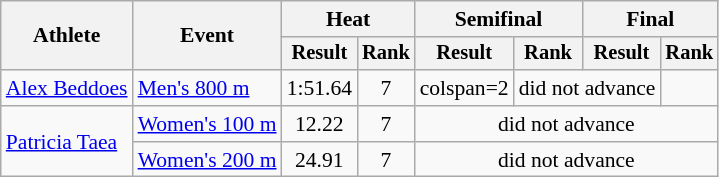<table class="wikitable" style="font-size:90%">
<tr>
<th rowspan=2>Athlete</th>
<th rowspan=2>Event</th>
<th colspan=2>Heat</th>
<th colspan=2>Semifinal</th>
<th colspan=2>Final</th>
</tr>
<tr style="font-size:95%">
<th>Result</th>
<th>Rank</th>
<th>Result</th>
<th>Rank</th>
<th>Result</th>
<th>Rank</th>
</tr>
<tr align=center>
<td align=left><a href='#'>Alex Beddoes</a></td>
<td align=left><a href='#'>Men's 800 m</a></td>
<td>1:51.64</td>
<td>7</td>
<td>colspan=2</td>
<td colspan=2>did not advance</td>
</tr>
<tr align=center>
<td align=left rowspan=2><a href='#'>Patricia Taea</a></td>
<td align=left><a href='#'>Women's 100 m</a></td>
<td>12.22</td>
<td>7</td>
<td colspan=4>did not advance</td>
</tr>
<tr align=center>
<td align=left><a href='#'>Women's 200 m</a></td>
<td>24.91</td>
<td>7</td>
<td colspan=4>did not advance</td>
</tr>
</table>
